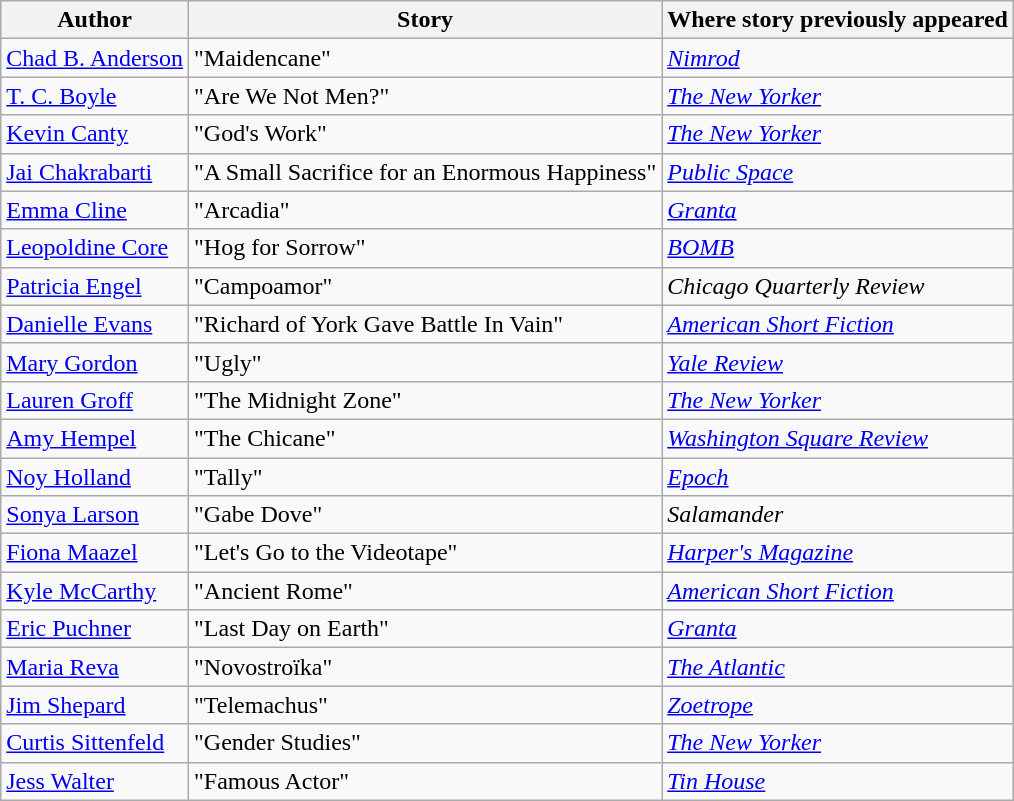<table class="wikitable">
<tr>
<th>Author</th>
<th>Story</th>
<th>Where story previously appeared</th>
</tr>
<tr>
<td><a href='#'>Chad B. Anderson</a></td>
<td>"Maidencane"</td>
<td><em><a href='#'>Nimrod</a></em></td>
</tr>
<tr>
<td><a href='#'>T. C. Boyle</a></td>
<td>"Are We Not Men?"</td>
<td><em><a href='#'>The New Yorker</a></em></td>
</tr>
<tr>
<td><a href='#'>Kevin Canty</a></td>
<td>"God's Work"</td>
<td><em><a href='#'>The New Yorker</a></em></td>
</tr>
<tr>
<td><a href='#'>Jai Chakrabarti</a></td>
<td>"A Small Sacrifice for an Enormous Happiness"</td>
<td><em><a href='#'>Public Space</a></em></td>
</tr>
<tr>
<td><a href='#'>Emma Cline</a></td>
<td>"Arcadia"</td>
<td><em><a href='#'>Granta</a></em></td>
</tr>
<tr>
<td><a href='#'>Leopoldine Core</a></td>
<td>"Hog for Sorrow"</td>
<td><em><a href='#'>BOMB</a></em></td>
</tr>
<tr>
<td><a href='#'>Patricia Engel</a></td>
<td>"Campoamor"</td>
<td><em>Chicago Quarterly Review</em></td>
</tr>
<tr>
<td><a href='#'>Danielle Evans</a></td>
<td>"Richard of York Gave Battle In Vain"</td>
<td><em><a href='#'>American Short Fiction</a></em></td>
</tr>
<tr>
<td><a href='#'>Mary Gordon</a></td>
<td>"Ugly"</td>
<td><em><a href='#'>Yale Review</a></em></td>
</tr>
<tr>
<td><a href='#'>Lauren Groff</a></td>
<td>"The Midnight Zone"</td>
<td><em><a href='#'>The New Yorker</a></em></td>
</tr>
<tr>
<td><a href='#'>Amy Hempel</a></td>
<td>"The Chicane"</td>
<td><em><a href='#'>Washington Square Review</a></em></td>
</tr>
<tr>
<td><a href='#'>Noy Holland</a></td>
<td>"Tally"</td>
<td><em><a href='#'>Epoch</a></em></td>
</tr>
<tr>
<td><a href='#'>Sonya Larson</a></td>
<td>"Gabe Dove"</td>
<td><em>Salamander</em></td>
</tr>
<tr>
<td><a href='#'>Fiona Maazel</a></td>
<td>"Let's Go to the Videotape"</td>
<td><em><a href='#'>Harper's Magazine</a></em></td>
</tr>
<tr>
<td><a href='#'>Kyle McCarthy</a></td>
<td>"Ancient Rome"</td>
<td><em><a href='#'>American Short Fiction</a></em></td>
</tr>
<tr>
<td><a href='#'>Eric Puchner</a></td>
<td>"Last Day on Earth"</td>
<td><em><a href='#'>Granta</a></em></td>
</tr>
<tr>
<td><a href='#'>Maria Reva</a></td>
<td>"Novostroïka"</td>
<td><em><a href='#'>The Atlantic</a></em></td>
</tr>
<tr>
<td><a href='#'>Jim Shepard</a></td>
<td>"Telemachus"</td>
<td><em><a href='#'>Zoetrope</a></em></td>
</tr>
<tr>
<td><a href='#'>Curtis Sittenfeld</a></td>
<td>"Gender Studies"</td>
<td><em><a href='#'>The New Yorker</a></em></td>
</tr>
<tr>
<td><a href='#'>Jess Walter</a></td>
<td>"Famous Actor"</td>
<td><em><a href='#'>Tin House</a></em></td>
</tr>
</table>
